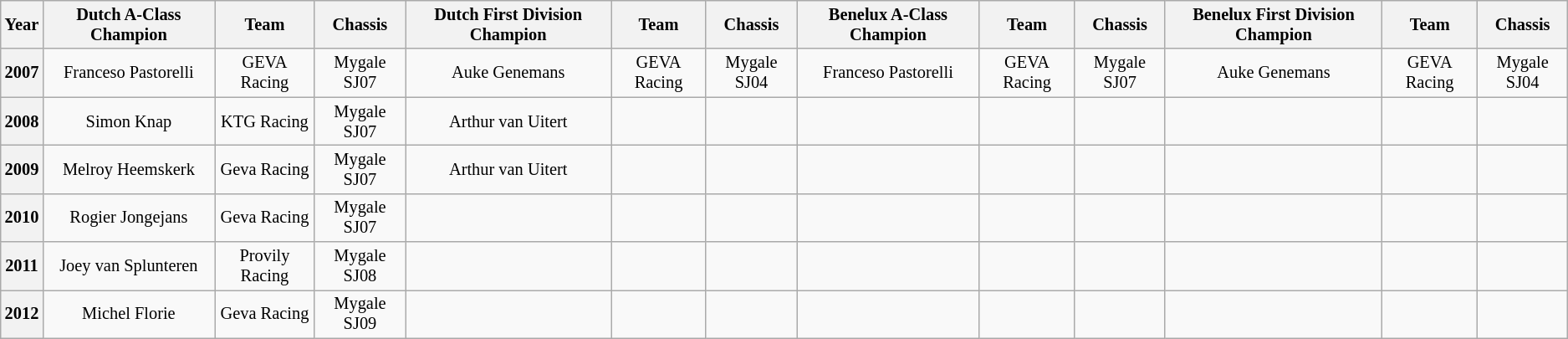<table class="wikitable" style="text-align:center; font-size:85%">
<tr>
<th>Year</th>
<th>Dutch A-Class Champion</th>
<th>Team</th>
<th>Chassis</th>
<th>Dutch First Division Champion</th>
<th>Team</th>
<th>Chassis</th>
<th>Benelux A-Class Champion</th>
<th>Team</th>
<th>Chassis</th>
<th>Benelux First Division Champion</th>
<th>Team</th>
<th>Chassis</th>
</tr>
<tr>
<th>2007</th>
<td> Franceso Pastorelli</td>
<td>GEVA Racing</td>
<td>Mygale SJ07</td>
<td> Auke Genemans</td>
<td>GEVA Racing</td>
<td>Mygale SJ04</td>
<td> Franceso Pastorelli</td>
<td>GEVA Racing</td>
<td>Mygale SJ07</td>
<td> Auke Genemans</td>
<td>GEVA Racing</td>
<td>Mygale SJ04</td>
</tr>
<tr>
<th>2008</th>
<td>Simon Knap</td>
<td>KTG Racing</td>
<td>Mygale SJ07</td>
<td>Arthur van Uitert</td>
<td></td>
<td></td>
<td></td>
<td></td>
<td></td>
<td></td>
<td></td>
<td></td>
</tr>
<tr>
<th>2009</th>
<td>Melroy Heemskerk</td>
<td>Geva Racing</td>
<td>Mygale SJ07</td>
<td>Arthur van Uitert</td>
<td></td>
<td></td>
<td></td>
<td></td>
<td></td>
<td></td>
<td></td>
<td></td>
</tr>
<tr>
<th>2010</th>
<td>Rogier Jongejans</td>
<td>Geva Racing</td>
<td>Mygale SJ07</td>
<td></td>
<td></td>
<td></td>
<td></td>
<td></td>
<td></td>
<td></td>
<td></td>
<td></td>
</tr>
<tr>
<th>2011</th>
<td>Joey van Splunteren</td>
<td>Provily Racing</td>
<td>Mygale SJ08</td>
<td></td>
<td></td>
<td></td>
<td></td>
<td></td>
<td></td>
<td></td>
<td></td>
<td></td>
</tr>
<tr>
<th>2012</th>
<td>Michel Florie</td>
<td>Geva Racing</td>
<td>Mygale SJ09</td>
<td></td>
<td></td>
<td></td>
<td></td>
<td></td>
<td></td>
<td></td>
<td></td>
<td></td>
</tr>
</table>
